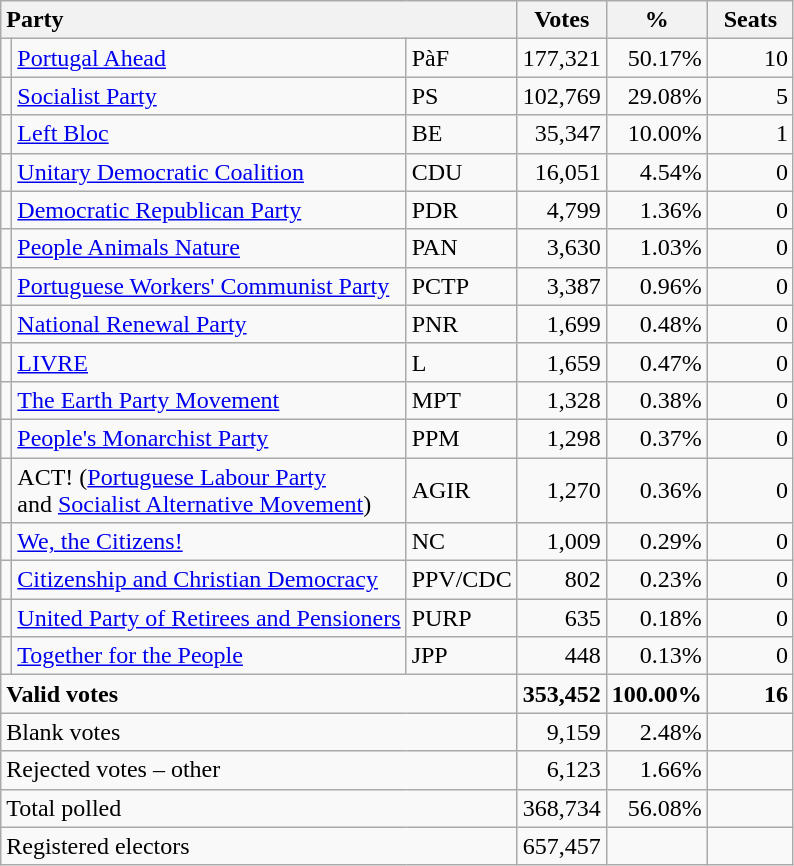<table class="wikitable" border="1" style="text-align:right;">
<tr>
<th style="text-align:left;" colspan=3>Party</th>
<th align=center width="50">Votes</th>
<th align=center width="50">%</th>
<th align=center width="50">Seats</th>
</tr>
<tr>
<td></td>
<td align=left><a href='#'>Portugal Ahead</a></td>
<td align=left>PàF</td>
<td>177,321</td>
<td>50.17%</td>
<td>10</td>
</tr>
<tr>
<td></td>
<td align=left><a href='#'>Socialist Party</a></td>
<td align=left>PS</td>
<td>102,769</td>
<td>29.08%</td>
<td>5</td>
</tr>
<tr>
<td></td>
<td align=left><a href='#'>Left Bloc</a></td>
<td align=left>BE</td>
<td>35,347</td>
<td>10.00%</td>
<td>1</td>
</tr>
<tr>
<td></td>
<td align=left style="white-space: nowrap;"><a href='#'>Unitary Democratic Coalition</a></td>
<td align=left>CDU</td>
<td>16,051</td>
<td>4.54%</td>
<td>0</td>
</tr>
<tr>
<td></td>
<td align=left><a href='#'>Democratic Republican Party</a></td>
<td align=left>PDR</td>
<td>4,799</td>
<td>1.36%</td>
<td>0</td>
</tr>
<tr>
<td></td>
<td align=left><a href='#'>People Animals Nature</a></td>
<td align=left>PAN</td>
<td>3,630</td>
<td>1.03%</td>
<td>0</td>
</tr>
<tr>
<td></td>
<td align=left><a href='#'>Portuguese Workers' Communist Party</a></td>
<td align=left>PCTP</td>
<td>3,387</td>
<td>0.96%</td>
<td>0</td>
</tr>
<tr>
<td></td>
<td align=left><a href='#'>National Renewal Party</a></td>
<td align=left>PNR</td>
<td>1,699</td>
<td>0.48%</td>
<td>0</td>
</tr>
<tr>
<td></td>
<td align=left><a href='#'>LIVRE</a></td>
<td align=left>L</td>
<td>1,659</td>
<td>0.47%</td>
<td>0</td>
</tr>
<tr>
<td></td>
<td align=left><a href='#'>The Earth Party Movement</a></td>
<td align=left>MPT</td>
<td>1,328</td>
<td>0.38%</td>
<td>0</td>
</tr>
<tr>
<td></td>
<td align=left><a href='#'>People's Monarchist Party</a></td>
<td align=left>PPM</td>
<td>1,298</td>
<td>0.37%</td>
<td>0</td>
</tr>
<tr>
<td></td>
<td align=left>ACT! (<a href='#'>Portuguese Labour Party</a><br>and <a href='#'>Socialist Alternative Movement</a>)</td>
<td align=left>AGIR</td>
<td>1,270</td>
<td>0.36%</td>
<td>0</td>
</tr>
<tr>
<td></td>
<td align=left><a href='#'>We, the Citizens!</a></td>
<td align=left>NC</td>
<td>1,009</td>
<td>0.29%</td>
<td>0</td>
</tr>
<tr>
<td></td>
<td align=left><a href='#'>Citizenship and Christian Democracy</a></td>
<td align=left>PPV/CDC</td>
<td>802</td>
<td>0.23%</td>
<td>0</td>
</tr>
<tr>
<td></td>
<td align=left><a href='#'>United Party of Retirees and Pensioners</a></td>
<td align=left>PURP</td>
<td>635</td>
<td>0.18%</td>
<td>0</td>
</tr>
<tr>
<td></td>
<td align=left><a href='#'>Together for the People</a></td>
<td align=left>JPP</td>
<td>448</td>
<td>0.13%</td>
<td>0</td>
</tr>
<tr style="font-weight:bold">
<td align=left colspan=3>Valid votes</td>
<td>353,452</td>
<td>100.00%</td>
<td>16</td>
</tr>
<tr>
<td align=left colspan=3>Blank votes</td>
<td>9,159</td>
<td>2.48%</td>
<td></td>
</tr>
<tr>
<td align=left colspan=3>Rejected votes – other</td>
<td>6,123</td>
<td>1.66%</td>
<td></td>
</tr>
<tr>
<td align=left colspan=3>Total polled</td>
<td>368,734</td>
<td>56.08%</td>
<td></td>
</tr>
<tr>
<td align=left colspan=3>Registered electors</td>
<td>657,457</td>
<td></td>
<td></td>
</tr>
</table>
